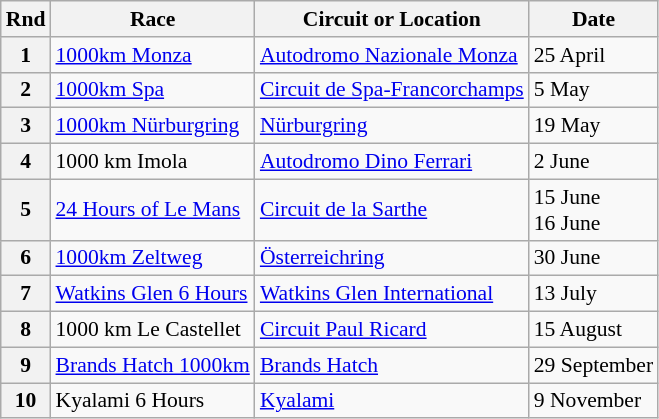<table class="wikitable" style="font-size: 90%;">
<tr>
<th>Rnd</th>
<th>Race</th>
<th>Circuit or Location</th>
<th>Date</th>
</tr>
<tr>
<th>1</th>
<td> <a href='#'>1000km Monza</a></td>
<td><a href='#'>Autodromo Nazionale Monza</a></td>
<td>25 April</td>
</tr>
<tr>
<th>2</th>
<td> <a href='#'>1000km Spa</a></td>
<td><a href='#'>Circuit de Spa-Francorchamps</a></td>
<td>5 May</td>
</tr>
<tr>
<th>3</th>
<td> <a href='#'>1000km Nürburgring</a></td>
<td><a href='#'>Nürburgring</a></td>
<td>19 May</td>
</tr>
<tr>
<th>4</th>
<td> 1000 km Imola</td>
<td><a href='#'>Autodromo Dino Ferrari</a></td>
<td>2 June</td>
</tr>
<tr>
<th>5</th>
<td> <a href='#'>24 Hours of Le Mans</a></td>
<td><a href='#'>Circuit de la Sarthe</a></td>
<td>15 June<br>16 June</td>
</tr>
<tr>
<th>6</th>
<td> <a href='#'>1000km Zeltweg</a></td>
<td><a href='#'>Österreichring</a></td>
<td>30 June</td>
</tr>
<tr>
<th>7</th>
<td> <a href='#'>Watkins Glen 6 Hours</a></td>
<td><a href='#'>Watkins Glen International</a></td>
<td>13 July</td>
</tr>
<tr>
<th>8</th>
<td> 1000 km Le Castellet</td>
<td><a href='#'>Circuit Paul Ricard</a></td>
<td>15 August</td>
</tr>
<tr>
<th>9</th>
<td> <a href='#'>Brands Hatch 1000km</a></td>
<td><a href='#'>Brands Hatch</a></td>
<td>29 September</td>
</tr>
<tr>
<th>10</th>
<td> Kyalami 6 Hours</td>
<td><a href='#'>Kyalami</a></td>
<td>9 November</td>
</tr>
</table>
